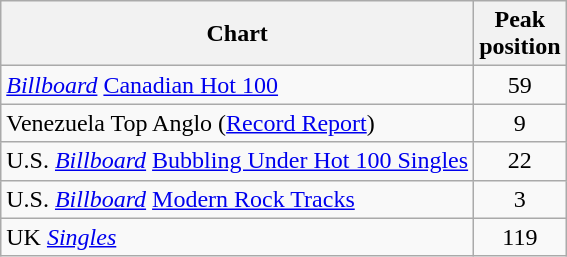<table class="wikitable">
<tr>
<th>Chart</th>
<th>Peak<br>position</th>
</tr>
<tr>
<td><em><a href='#'>Billboard</a></em> <a href='#'>Canadian Hot 100</a></td>
<td align="center">59</td>
</tr>
<tr>
<td>Venezuela Top Anglo (<a href='#'>Record Report</a>)</td>
<td align="center">9</td>
</tr>
<tr>
<td>U.S. <em><a href='#'>Billboard</a></em> <a href='#'>Bubbling Under Hot 100 Singles</a></td>
<td align="center">22</td>
</tr>
<tr>
<td>U.S. <em><a href='#'>Billboard</a></em> <a href='#'>Modern Rock Tracks</a></td>
<td align="center">3</td>
</tr>
<tr>
<td>UK <em><a href='#'>Singles</a></em></td>
<td align="center">119</td>
</tr>
</table>
